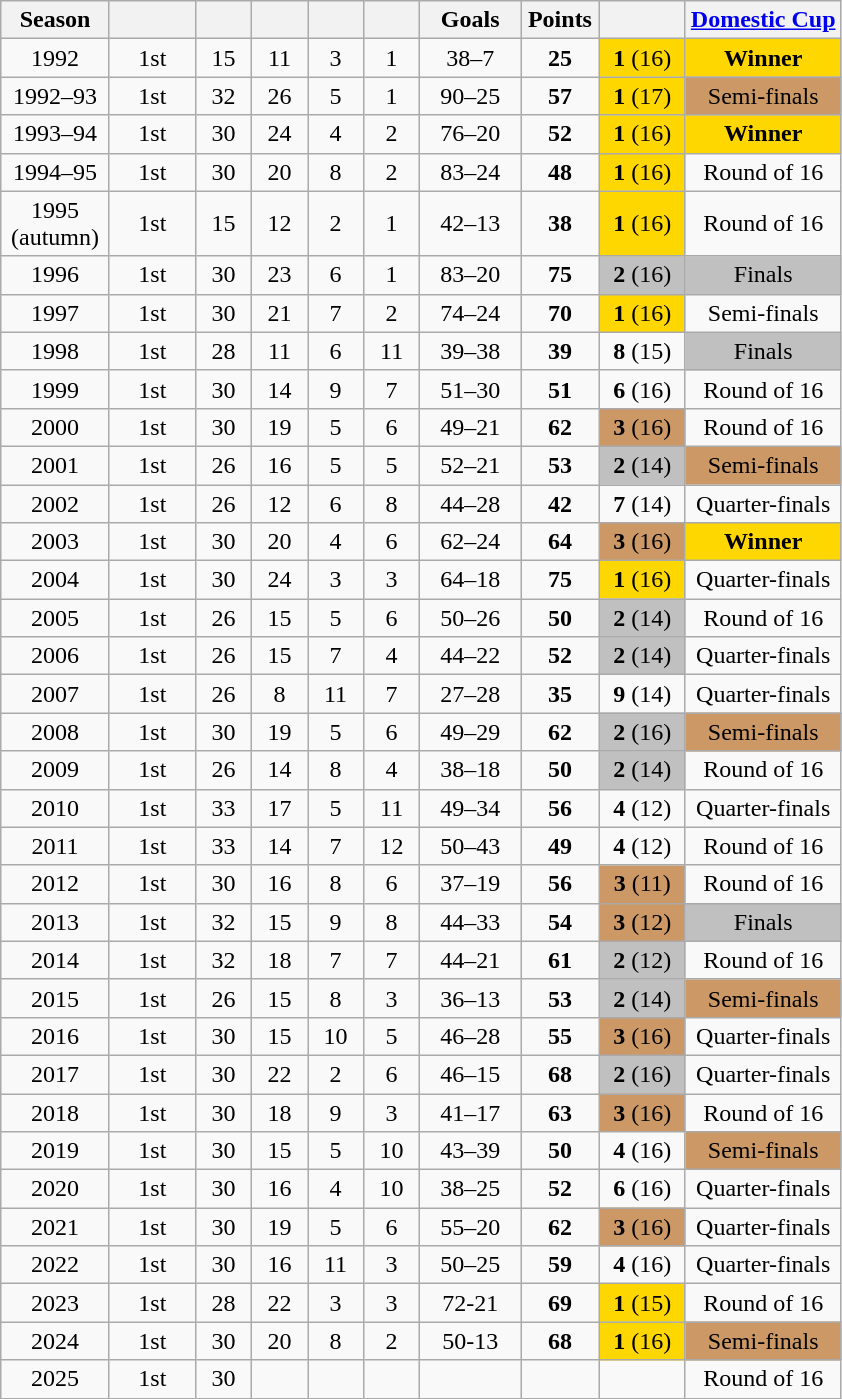<table class="wikitable" style="text-align: center;">
<tr>
<th width=65>Season</th>
<th width=50></th>
<th width=30></th>
<th width=30></th>
<th width=30></th>
<th width=30></th>
<th width=60>Goals</th>
<th width=45>Points</th>
<th width=50></th>
<th><a href='#'>Domestic Cup</a></th>
</tr>
<tr>
<td>1992</td>
<td>1st</td>
<td>15</td>
<td>11</td>
<td>3</td>
<td>1</td>
<td>38–7</td>
<td><strong>25</strong></td>
<td style="background:gold"><strong>1</strong> (16)</td>
<td style="background:gold"><strong>Winner</strong></td>
</tr>
<tr>
<td>1992–93</td>
<td>1st</td>
<td>32</td>
<td>26</td>
<td>5</td>
<td>1</td>
<td>90–25</td>
<td><strong>57</strong></td>
<td style="background:gold"><strong>1</strong> (17)</td>
<td style="background:#cc9966">Semi-finals</td>
</tr>
<tr>
<td>1993–94</td>
<td>1st</td>
<td>30</td>
<td>24</td>
<td>4</td>
<td>2</td>
<td>76–20</td>
<td><strong>52</strong></td>
<td style="background:gold"><strong>1</strong> (16)</td>
<td style="background:gold"><strong>Winner</strong></td>
</tr>
<tr>
<td>1994–95</td>
<td>1st</td>
<td>30</td>
<td>20</td>
<td>8</td>
<td>2</td>
<td>83–24</td>
<td><strong>48</strong></td>
<td style="background:gold"><strong>1</strong> (16)</td>
<td>Round of 16</td>
</tr>
<tr>
<td>1995 (autumn)</td>
<td>1st</td>
<td>15</td>
<td>12</td>
<td>2</td>
<td>1</td>
<td>42–13</td>
<td><strong>38</strong></td>
<td style="background:gold"><strong>1</strong> (16)</td>
<td>Round of 16</td>
</tr>
<tr>
<td>1996</td>
<td>1st</td>
<td>30</td>
<td>23</td>
<td>6</td>
<td>1</td>
<td>83–20</td>
<td><strong>75</strong></td>
<td style="background:silver"><strong>2</strong> (16)</td>
<td style="background:silver">Finals</td>
</tr>
<tr>
<td>1997</td>
<td>1st</td>
<td>30</td>
<td>21</td>
<td>7</td>
<td>2</td>
<td>74–24</td>
<td><strong>70</strong></td>
<td style="background:gold"><strong>1</strong> (16)</td>
<td>Semi-finals</td>
</tr>
<tr>
<td>1998</td>
<td>1st</td>
<td>28</td>
<td>11</td>
<td>6</td>
<td>11</td>
<td>39–38</td>
<td><strong>39</strong></td>
<td><strong>8</strong> (15)</td>
<td style="background:silver">Finals</td>
</tr>
<tr>
<td>1999</td>
<td>1st</td>
<td>30</td>
<td>14</td>
<td>9</td>
<td>7</td>
<td>51–30</td>
<td><strong>51</strong></td>
<td><strong>6</strong> (16)</td>
<td>Round of 16</td>
</tr>
<tr>
<td>2000</td>
<td>1st</td>
<td>30</td>
<td>19</td>
<td>5</td>
<td>6</td>
<td>49–21</td>
<td><strong>62</strong></td>
<td style="background:#cc9966"><strong>3</strong> (16)</td>
<td>Round of 16</td>
</tr>
<tr>
<td>2001</td>
<td>1st</td>
<td>26</td>
<td>16</td>
<td>5</td>
<td>5</td>
<td>52–21</td>
<td><strong>53</strong></td>
<td style="background:silver"><strong>2</strong> (14)</td>
<td style="background:#cc9966">Semi-finals</td>
</tr>
<tr>
<td>2002</td>
<td>1st</td>
<td>26</td>
<td>12</td>
<td>6</td>
<td>8</td>
<td>44–28</td>
<td><strong>42</strong></td>
<td><strong>7</strong> (14)</td>
<td>Quarter-finals</td>
</tr>
<tr>
<td>2003</td>
<td>1st</td>
<td>30</td>
<td>20</td>
<td>4</td>
<td>6</td>
<td>62–24</td>
<td><strong>64</strong></td>
<td style="background:#cc9966"><strong>3</strong> (16)</td>
<td style="background:gold"><strong>Winner</strong></td>
</tr>
<tr>
<td>2004</td>
<td>1st</td>
<td>30</td>
<td>24</td>
<td>3</td>
<td>3</td>
<td>64–18</td>
<td><strong>75</strong></td>
<td style="background:gold"><strong>1</strong> (16)</td>
<td>Quarter-finals</td>
</tr>
<tr>
<td>2005</td>
<td>1st</td>
<td>26</td>
<td>15</td>
<td>5</td>
<td>6</td>
<td>50–26</td>
<td><strong>50</strong></td>
<td style="background:silver"><strong>2</strong> (14)</td>
<td>Round of 16</td>
</tr>
<tr>
<td>2006</td>
<td>1st</td>
<td>26</td>
<td>15</td>
<td>7</td>
<td>4</td>
<td>44–22</td>
<td><strong>52</strong></td>
<td style="background:silver"><strong>2</strong> (14)</td>
<td>Quarter-finals</td>
</tr>
<tr>
<td>2007</td>
<td>1st</td>
<td>26</td>
<td>8</td>
<td>11</td>
<td>7</td>
<td>27–28</td>
<td><strong>35</strong></td>
<td><strong>9</strong> (14)</td>
<td>Quarter-finals</td>
</tr>
<tr>
<td>2008</td>
<td>1st</td>
<td>30</td>
<td>19</td>
<td>5</td>
<td>6</td>
<td>49–29</td>
<td><strong>62</strong></td>
<td style="background:silver"><strong>2</strong> (16)</td>
<td style="background:#cc9966">Semi-finals</td>
</tr>
<tr>
<td>2009</td>
<td>1st</td>
<td>26</td>
<td>14</td>
<td>8</td>
<td>4</td>
<td>38–18</td>
<td><strong>50</strong></td>
<td style="background:silver"><strong>2</strong> (14)</td>
<td>Round of 16</td>
</tr>
<tr>
<td>2010</td>
<td>1st</td>
<td>33</td>
<td>17</td>
<td>5</td>
<td>11</td>
<td>49–34</td>
<td><strong>56</strong></td>
<td><strong>4</strong> (12)</td>
<td>Quarter-finals</td>
</tr>
<tr>
<td>2011</td>
<td>1st</td>
<td>33</td>
<td>14</td>
<td>7</td>
<td>12</td>
<td>50–43</td>
<td><strong>49</strong></td>
<td><strong>4</strong> (12)</td>
<td>Round of 16</td>
</tr>
<tr>
<td>2012</td>
<td>1st</td>
<td>30</td>
<td>16</td>
<td>8</td>
<td>6</td>
<td>37–19</td>
<td><strong>56</strong></td>
<td style="background:#cc9966"><strong>3</strong> (11)</td>
<td>Round of 16</td>
</tr>
<tr>
<td>2013</td>
<td>1st</td>
<td>32</td>
<td>15</td>
<td>9</td>
<td>8</td>
<td>44–33</td>
<td><strong>54</strong></td>
<td style="background:#cc9966"><strong>3</strong> (12)</td>
<td style="background:silver">Finals</td>
</tr>
<tr>
<td>2014</td>
<td>1st</td>
<td>32</td>
<td>18</td>
<td>7</td>
<td>7</td>
<td>44–21</td>
<td><strong>61</strong></td>
<td style="background:silver"><strong>2</strong> (12)</td>
<td>Round of 16</td>
</tr>
<tr>
<td>2015</td>
<td>1st</td>
<td>26</td>
<td>15</td>
<td>8</td>
<td>3</td>
<td>36–13</td>
<td><strong>53</strong></td>
<td style="background:silver"><strong>2</strong> (14)</td>
<td style="background:#cc9966">Semi-finals</td>
</tr>
<tr>
<td>2016</td>
<td>1st</td>
<td>30</td>
<td>15</td>
<td>10</td>
<td>5</td>
<td>46–28</td>
<td><strong>55</strong></td>
<td style="background:#cc9966"><strong>3</strong> (16)</td>
<td>Quarter-finals</td>
</tr>
<tr>
<td>2017</td>
<td>1st</td>
<td>30</td>
<td>22</td>
<td>2</td>
<td>6</td>
<td>46–15</td>
<td><strong>68</strong></td>
<td style="background:silver"><strong>2</strong> (16)</td>
<td>Quarter-finals</td>
</tr>
<tr>
<td>2018</td>
<td>1st</td>
<td>30</td>
<td>18</td>
<td>9</td>
<td>3</td>
<td>41–17</td>
<td><strong>63</strong></td>
<td style="background:#cc9966"><strong>3</strong> (16)</td>
<td>Round of 16</td>
</tr>
<tr>
<td>2019</td>
<td>1st</td>
<td>30</td>
<td>15</td>
<td>5</td>
<td>10</td>
<td>43–39</td>
<td><strong>50</strong></td>
<td><strong>4</strong> (16)</td>
<td style="background:#cc9966">Semi-finals</td>
</tr>
<tr>
<td>2020</td>
<td>1st</td>
<td>30</td>
<td>16</td>
<td>4</td>
<td>10</td>
<td>38–25</td>
<td><strong>52</strong></td>
<td><strong>6</strong> (16)</td>
<td>Quarter-finals</td>
</tr>
<tr>
<td>2021</td>
<td>1st</td>
<td>30</td>
<td>19</td>
<td>5</td>
<td>6</td>
<td>55–20</td>
<td><strong>62</strong></td>
<td style="background:#cc9966"><strong>3</strong> (16)</td>
<td>Quarter-finals</td>
</tr>
<tr>
<td>2022</td>
<td>1st</td>
<td>30</td>
<td>16</td>
<td>11</td>
<td>3</td>
<td>50–25</td>
<td><strong>59</strong></td>
<td><strong>4</strong> (16)</td>
<td>Quarter-finals</td>
</tr>
<tr>
<td>2023</td>
<td>1st</td>
<td>28</td>
<td>22</td>
<td>3</td>
<td>3</td>
<td>72-21</td>
<td><strong>69</strong></td>
<td style="background:gold"><strong>1</strong> (15)</td>
<td>Round of 16</td>
</tr>
<tr>
<td>2024</td>
<td>1st</td>
<td>30</td>
<td>20</td>
<td>8</td>
<td>2</td>
<td>50-13</td>
<td><strong>68</strong></td>
<td style="background:gold"><strong>1</strong> (16)</td>
<td style="background:#cc9966">Semi-finals</td>
</tr>
<tr>
<td>2025</td>
<td>1st</td>
<td>30</td>
<td></td>
<td></td>
<td></td>
<td></td>
<td></td>
<td></td>
<td>Round of 16</td>
</tr>
</table>
